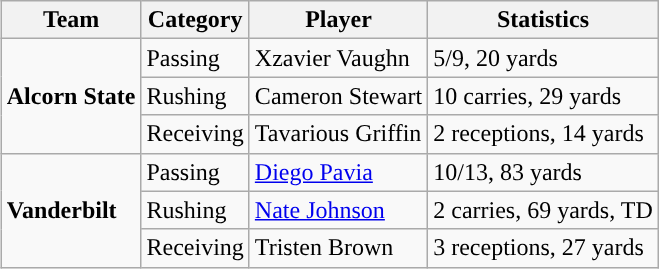<table class="wikitable" style="float: right;">
<tr>
<th>Team</th>
<th>Category</th>
<th>Player</th>
<th>Statistics</th>
</tr>
<tr>
<td rowspan=3><strong>Alcorn State</strong></td>
<td>Passing</td>
<td>Xzavier Vaughn</td>
<td>5/9, 20 yards</td>
</tr>
<tr>
<td>Rushing</td>
<td>Cameron Stewart</td>
<td>10 carries, 29 yards</td>
</tr>
<tr>
<td>Receiving</td>
<td>Tavarious Griffin</td>
<td>2 receptions, 14 yards</td>
</tr>
<tr>
<td rowspan=3><strong>Vanderbilt</strong></td>
<td>Passing</td>
<td><a href='#'>Diego Pavia</a></td>
<td>10/13, 83 yards</td>
</tr>
<tr>
<td>Rushing</td>
<td><a href='#'>Nate Johnson</a></td>
<td>2 carries, 69 yards, TD</td>
</tr>
<tr>
<td>Receiving</td>
<td>Tristen Brown</td>
<td>3 receptions, 27 yards</td>
</tr>
</table>
